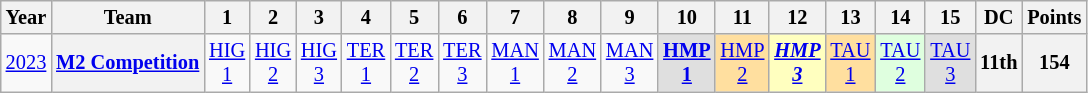<table class="wikitable" style="text-align:center; font-size:85%;">
<tr>
<th>Year</th>
<th>Team</th>
<th>1</th>
<th>2</th>
<th>3</th>
<th>4</th>
<th>5</th>
<th>6</th>
<th>7</th>
<th>8</th>
<th>9</th>
<th>10</th>
<th>11</th>
<th>12</th>
<th>13</th>
<th>14</th>
<th>15</th>
<th>DC</th>
<th>Points</th>
</tr>
<tr>
<td><a href='#'>2023</a></td>
<th nowrap><a href='#'>M2 Competition</a></th>
<td><a href='#'>HIG<br>1</a></td>
<td><a href='#'>HIG<br>2</a></td>
<td><a href='#'>HIG<br>3</a></td>
<td><a href='#'>TER<br>1</a></td>
<td><a href='#'>TER<br>2</a></td>
<td><a href='#'>TER<br>3</a></td>
<td><a href='#'>MAN<br>1</a></td>
<td><a href='#'>MAN<br>2</a></td>
<td><a href='#'>MAN<br>3</a></td>
<td style=background:#DFDFDF;"><strong><a href='#'>HMP<br>1</a></strong><br></td>
<td style=background:#FFDF9F;"><a href='#'>HMP<br>2</a><br></td>
<td style=background:#FFFFBF;"><strong><em><a href='#'>HMP<br>3</a></em></strong><br></td>
<td style=background:#FFDF9F;"><a href='#'>TAU<br>1</a><br></td>
<td style=background:#DFFFDF;"><a href='#'>TAU<br>2</a><br></td>
<td style=background:#DFDFDF;"><a href='#'>TAU<br>3</a><br></td>
<th>11th</th>
<th>154</th>
</tr>
</table>
